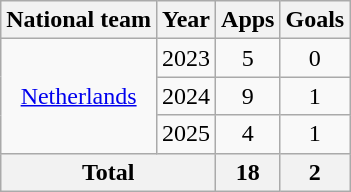<table class="wikitable" style="text-align:center">
<tr>
<th>National team</th>
<th>Year</th>
<th>Apps</th>
<th>Goals</th>
</tr>
<tr>
<td rowspan="3"><a href='#'>Netherlands</a></td>
<td>2023</td>
<td>5</td>
<td>0</td>
</tr>
<tr>
<td>2024</td>
<td>9</td>
<td>1</td>
</tr>
<tr>
<td>2025</td>
<td>4</td>
<td>1</td>
</tr>
<tr>
<th colspan="2">Total</th>
<th>18</th>
<th>2</th>
</tr>
</table>
